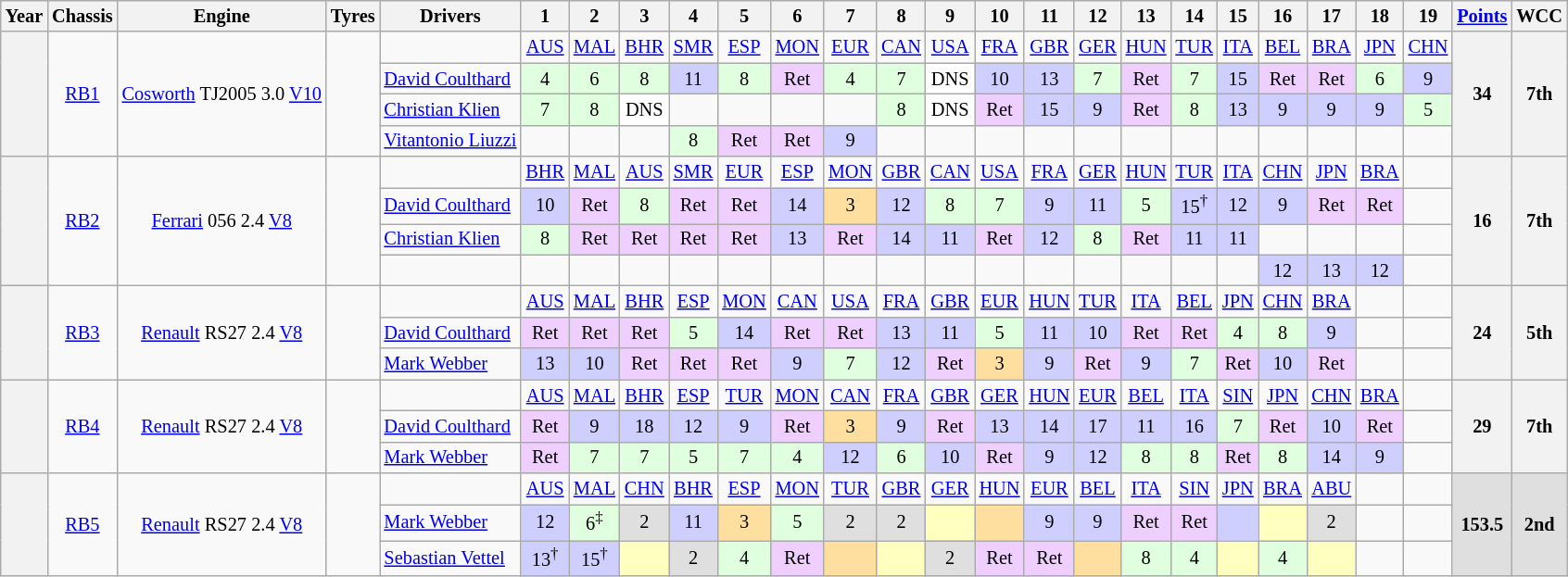<table class="wikitable" style="text-align:center; font-size:85%;">
<tr>
<th>Year</th>
<th>Chassis</th>
<th>Engine</th>
<th>Tyres</th>
<th>Drivers</th>
<th>1</th>
<th>2</th>
<th>3</th>
<th>4</th>
<th>5</th>
<th>6</th>
<th>7</th>
<th>8</th>
<th>9</th>
<th>10</th>
<th>11</th>
<th>12</th>
<th>13</th>
<th>14</th>
<th>15</th>
<th>16</th>
<th>17</th>
<th>18</th>
<th>19</th>
<th><a href='#'>Points</a></th>
<th>WCC</th>
</tr>
<tr>
<th rowspan="4"></th>
<td rowspan="4"><a href='#'>RB1</a></td>
<td rowspan="4"><a href='#'>Cosworth</a> TJ2005 3.0 <a href='#'>V10</a></td>
<td rowspan="4"></td>
<td></td>
<td><a href='#'>AUS</a></td>
<td><a href='#'>MAL</a></td>
<td><a href='#'>BHR</a></td>
<td><a href='#'>SMR</a></td>
<td><a href='#'>ESP</a></td>
<td><a href='#'>MON</a></td>
<td><a href='#'>EUR</a></td>
<td><a href='#'>CAN</a></td>
<td><a href='#'>USA</a></td>
<td><a href='#'>FRA</a></td>
<td><a href='#'>GBR</a></td>
<td><a href='#'>GER</a></td>
<td><a href='#'>HUN</a></td>
<td><a href='#'>TUR</a></td>
<td><a href='#'>ITA</a></td>
<td><a href='#'>BEL</a></td>
<td><a href='#'>BRA</a></td>
<td><a href='#'>JPN</a></td>
<td><a href='#'>CHN</a></td>
<th rowspan="4">34</th>
<th rowspan="4">7th</th>
</tr>
<tr>
<td align="left"> <a href='#'>David Coulthard</a></td>
<td style="background:#dfffdf;">4</td>
<td style="background:#dfffdf;">6</td>
<td style="background:#dfffdf;">8</td>
<td style="background:#cfcfff;">11</td>
<td style="background:#dfffdf;">8</td>
<td style="background:#efcfff;">Ret</td>
<td style="background:#dfffdf;">4</td>
<td style="background:#dfffdf;">7</td>
<td style="background:#ffffff;">DNS</td>
<td style="background:#cfcfff;">10</td>
<td style="background:#cfcfff;">13</td>
<td style="background:#dfffdf;">7</td>
<td style="background:#efcfff;">Ret</td>
<td style="background:#dfffdf;">7</td>
<td style="background:#cfcfff;">15</td>
<td style="background:#efcfff;">Ret</td>
<td style="background:#efcfff;">Ret</td>
<td style="background:#dfffdf;">6</td>
<td style="background:#cfcfff;">9</td>
</tr>
<tr>
<td align="left"> <a href='#'>Christian Klien</a></td>
<td style="background:#dfffdf;">7</td>
<td style="background:#dfffdf;">8</td>
<td style="background:#ffffff;">DNS</td>
<td></td>
<td></td>
<td></td>
<td></td>
<td style="background:#dfffdf;">8</td>
<td style="background:#ffffff;">DNS</td>
<td style="background:#efcfff;">Ret</td>
<td style="background:#cfcfff;">15</td>
<td style="background:#cfcfff;">9</td>
<td style="background:#efcfff;">Ret</td>
<td style="background:#dfffdf;">8</td>
<td style="background:#cfcfff;">13</td>
<td style="background:#cfcfff;">9</td>
<td style="background:#cfcfff;">9</td>
<td style="background:#cfcfff;">9</td>
<td style="background:#dfffdf;">5</td>
</tr>
<tr>
<td align="left"> <a href='#'>Vitantonio Liuzzi</a></td>
<td></td>
<td></td>
<td></td>
<td style="background:#dfffdf;">8</td>
<td style="background:#efcfff;">Ret</td>
<td style="background:#efcfff;">Ret</td>
<td style="background:#cfcfff;">9</td>
<td></td>
<td></td>
<td></td>
<td></td>
<td></td>
<td></td>
<td></td>
<td></td>
<td></td>
<td></td>
<td></td>
<td></td>
</tr>
<tr>
<th rowspan="4"></th>
<td rowspan="4"><a href='#'>RB2</a></td>
<td rowspan="4"><a href='#'>Ferrari</a> 056 2.4 <a href='#'>V8</a></td>
<td rowspan="4"></td>
<td></td>
<td><a href='#'>BHR</a></td>
<td><a href='#'>MAL</a></td>
<td><a href='#'>AUS</a></td>
<td><a href='#'>SMR</a></td>
<td><a href='#'>EUR</a></td>
<td><a href='#'>ESP</a></td>
<td><a href='#'>MON</a></td>
<td><a href='#'>GBR</a></td>
<td><a href='#'>CAN</a></td>
<td><a href='#'>USA</a></td>
<td><a href='#'>FRA</a></td>
<td><a href='#'>GER</a></td>
<td><a href='#'>HUN</a></td>
<td><a href='#'>TUR</a></td>
<td><a href='#'>ITA</a></td>
<td><a href='#'>CHN</a></td>
<td><a href='#'>JPN</a></td>
<td><a href='#'>BRA</a></td>
<td></td>
<th rowspan="4">16</th>
<th rowspan="4">7th</th>
</tr>
<tr>
<td align="left"> <a href='#'>David Coulthard</a></td>
<td style="background:#cfcfff;">10</td>
<td style="background:#efcfff;">Ret</td>
<td style="background:#dfffdf;">8</td>
<td style="background:#efcfff;">Ret</td>
<td style="background:#efcfff;">Ret</td>
<td style="background:#cfcfff;">14</td>
<td style="background:#ffdf9f;">3</td>
<td style="background:#cfcfff;">12</td>
<td style="background:#dfffdf;">8</td>
<td style="background:#dfffdf;">7</td>
<td style="background:#cfcfff;">9</td>
<td style="background:#cfcfff;">11</td>
<td style="background:#dfffdf;">5</td>
<td style="background:#cfcfff;">15<sup>†</sup></td>
<td style="background:#cfcfff;">12</td>
<td style="background:#cfcfff;">9</td>
<td style="background:#efcfff;">Ret</td>
<td style="background:#efcfff;">Ret</td>
<td></td>
</tr>
<tr>
<td align="left"> <a href='#'>Christian Klien</a></td>
<td style="background:#dfffdf;">8</td>
<td style="background:#efcfff;">Ret</td>
<td style="background:#efcfff;">Ret</td>
<td style="background:#efcfff;">Ret</td>
<td style="background:#efcfff;">Ret</td>
<td style="background:#cfcfff;">13</td>
<td style="background:#efcfff;">Ret</td>
<td style="background:#cfcfff;">14</td>
<td style="background:#cfcfff;">11</td>
<td style="background:#efcfff;">Ret</td>
<td style="background:#cfcfff;">12</td>
<td style="background:#dfffdf;">8</td>
<td style="background:#efcfff;">Ret</td>
<td style="background:#cfcfff;">11</td>
<td style="background:#cfcfff;">11</td>
<td></td>
<td></td>
<td></td>
<td></td>
</tr>
<tr>
<td align="left"></td>
<td></td>
<td></td>
<td></td>
<td></td>
<td></td>
<td></td>
<td></td>
<td></td>
<td></td>
<td></td>
<td></td>
<td></td>
<td></td>
<td></td>
<td></td>
<td style="background:#cfcfff;">12</td>
<td style="background:#cfcfff;">13</td>
<td style="background:#cfcfff;">12</td>
<td></td>
</tr>
<tr>
<th rowspan="3"></th>
<td rowspan="3"><a href='#'>RB3</a></td>
<td rowspan="3"><a href='#'>Renault</a> RS27 2.4 <a href='#'>V8</a></td>
<td rowspan="3"></td>
<td></td>
<td><a href='#'>AUS</a></td>
<td><a href='#'>MAL</a></td>
<td><a href='#'>BHR</a></td>
<td><a href='#'>ESP</a></td>
<td><a href='#'>MON</a></td>
<td><a href='#'>CAN</a></td>
<td><a href='#'>USA</a></td>
<td><a href='#'>FRA</a></td>
<td><a href='#'>GBR</a></td>
<td><a href='#'>EUR</a></td>
<td><a href='#'>HUN</a></td>
<td><a href='#'>TUR</a></td>
<td><a href='#'>ITA</a></td>
<td><a href='#'>BEL</a></td>
<td><a href='#'>JPN</a></td>
<td><a href='#'>CHN</a></td>
<td><a href='#'>BRA</a></td>
<td></td>
<td></td>
<th rowspan="3">24</th>
<th rowspan="3">5th</th>
</tr>
<tr>
<td align="left"> <a href='#'>David Coulthard</a></td>
<td style="background:#efcfff;">Ret</td>
<td style="background:#efcfff;">Ret</td>
<td style="background:#efcfff;">Ret</td>
<td style="background:#dfffdf;">5</td>
<td style="background:#cfcfff;">14</td>
<td style="background:#efcfff;">Ret</td>
<td style="background:#efcfff;">Ret</td>
<td style="background:#cfcfff;">13</td>
<td style="background:#cfcfff;">11</td>
<td style="background:#dfffdf;">5</td>
<td style="background:#cfcfff;">11</td>
<td style="background:#cfcfff;">10</td>
<td style="background:#efcfff;">Ret</td>
<td style="background:#efcfff;">Ret</td>
<td style="background:#dfffdf;">4</td>
<td style="background:#dfffdf;">8</td>
<td style="background:#cfcfff;">9</td>
<td></td>
<td></td>
</tr>
<tr>
<td align="left"> <a href='#'>Mark Webber</a></td>
<td style="background:#cfcfff;">13</td>
<td style="background:#cfcfff;">10</td>
<td style="background:#efcfff;">Ret</td>
<td style="background:#efcfff;">Ret</td>
<td style="background:#efcfff;">Ret</td>
<td style="background:#cfcfff;">9</td>
<td style="background:#dfffdf;">7</td>
<td style="background:#cfcfff;">12</td>
<td style="background:#efcfff;">Ret</td>
<td style="background:#ffdf9f;">3</td>
<td style="background:#cfcfff;">9</td>
<td style="background:#efcfff;">Ret</td>
<td style="background:#cfcfff;">9</td>
<td style="background:#dfffdf;">7</td>
<td style="background:#efcfff;">Ret</td>
<td style="background:#cfcfff;">10</td>
<td style="background:#efcfff;">Ret</td>
<td></td>
<td></td>
</tr>
<tr>
<th rowspan="3"></th>
<td rowspan="3"><a href='#'>RB4</a></td>
<td rowspan="3"><a href='#'>Renault</a> RS27 2.4 <a href='#'>V8</a></td>
<td rowspan="3"></td>
<td></td>
<td><a href='#'>AUS</a></td>
<td><a href='#'>MAL</a></td>
<td><a href='#'>BHR</a></td>
<td><a href='#'>ESP</a></td>
<td><a href='#'>TUR</a></td>
<td><a href='#'>MON</a></td>
<td><a href='#'>CAN</a></td>
<td><a href='#'>FRA</a></td>
<td><a href='#'>GBR</a></td>
<td><a href='#'>GER</a></td>
<td><a href='#'>HUN</a></td>
<td><a href='#'>EUR</a></td>
<td><a href='#'>BEL</a></td>
<td><a href='#'>ITA</a></td>
<td><a href='#'>SIN</a></td>
<td><a href='#'>JPN</a></td>
<td><a href='#'>CHN</a></td>
<td><a href='#'>BRA</a></td>
<td></td>
<th rowspan="3">29</th>
<th rowspan="3">7th</th>
</tr>
<tr>
<td align="left"> <a href='#'>David Coulthard</a></td>
<td style="background:#efcfff;">Ret</td>
<td style="background:#cfcfff;">9</td>
<td style="background:#cfcfff;">18</td>
<td style="background:#cfcfff;">12</td>
<td style="background:#cfcfff;">9</td>
<td style="background:#efcfff;">Ret</td>
<td style="background:#ffdf9f;">3</td>
<td style="background:#cfcfff;">9</td>
<td style="background:#efcfff;">Ret</td>
<td style="background:#cfcfff;">13</td>
<td style="background:#cfcfff;">14</td>
<td style="background:#cfcfff;">17</td>
<td style="background:#cfcfff;">11</td>
<td style="background:#cfcfff;">16</td>
<td style="background:#dfffdf;">7</td>
<td style="background:#efcfff;">Ret</td>
<td style="background:#cfcfff;">10</td>
<td style="background:#efcfff;">Ret</td>
<td></td>
</tr>
<tr>
<td align="left"> <a href='#'>Mark Webber</a></td>
<td style="background:#efcfff;">Ret</td>
<td style="background:#dfffdf;">7</td>
<td style="background:#dfffdf;">7</td>
<td style="background:#dfffdf;">5</td>
<td style="background:#dfffdf;">7</td>
<td style="background:#dfffdf;">4</td>
<td style="background:#cfcfff;">12</td>
<td style="background:#dfffdf;">6</td>
<td style="background:#cfcfff;">10</td>
<td style="background:#efcfff;">Ret</td>
<td style="background:#cfcfff;">9</td>
<td style="background:#cfcfff;">12</td>
<td style="background:#dfffdf;">8</td>
<td style="background:#dfffdf;">8</td>
<td style="background:#efcfff;">Ret</td>
<td style="background:#dfffdf;">8</td>
<td style="background:#cfcfff;">14</td>
<td style="background:#cfcfff;">9</td>
<td></td>
</tr>
<tr>
<th rowspan="3"></th>
<td rowspan="3"><a href='#'>RB5</a></td>
<td rowspan="3"><a href='#'>Renault</a> RS27 2.4 <a href='#'>V8</a></td>
<td rowspan="3"></td>
<td></td>
<td><a href='#'>AUS</a></td>
<td><a href='#'>MAL</a></td>
<td><a href='#'>CHN</a></td>
<td><a href='#'>BHR</a></td>
<td><a href='#'>ESP</a></td>
<td><a href='#'>MON</a></td>
<td><a href='#'>TUR</a></td>
<td><a href='#'>GBR</a></td>
<td><a href='#'>GER</a></td>
<td><a href='#'>HUN</a></td>
<td><a href='#'>EUR</a></td>
<td><a href='#'>BEL</a></td>
<td><a href='#'>ITA</a></td>
<td><a href='#'>SIN</a></td>
<td><a href='#'>JPN</a></td>
<td><a href='#'>BRA</a></td>
<td><a href='#'>ABU</a></td>
<td></td>
<td></td>
<td style="background:#dfdfdf;" rowspan="3"><strong>153.5</strong></td>
<td style="background:#dfdfdf;" rowspan="3"><strong>2nd</strong></td>
</tr>
<tr>
<td align="left"> <a href='#'>Mark Webber</a></td>
<td style="background:#cfcfff;">12</td>
<td style="background:#dfffdf;">6<sup>‡</sup></td>
<td style="background:#dfdfdf;">2</td>
<td style="background:#cfcfff;">11</td>
<td style="background:#ffdf9f;">3</td>
<td style="background:#dfffdf;">5</td>
<td style="background:#dfdfdf;">2</td>
<td style="background:#dfdfdf;">2</td>
<td style="background:#ffffbf;"></td>
<td style="background:#ffdf9f;"></td>
<td style="background:#cfcfff;">9</td>
<td style="background:#cfcfff;">9</td>
<td style="background:#efcfff;">Ret</td>
<td style="background:#efcfff;">Ret</td>
<td style="background:#cfcfff;"></td>
<td style="background:#ffffbf;"></td>
<td style="background:#dfdfdf;">2</td>
<td></td>
<td></td>
</tr>
<tr>
<td align="left"> <a href='#'>Sebastian Vettel</a></td>
<td style="background:#cfcfff;">13<sup>†</sup></td>
<td style="background:#cfcfff;">15<sup>†</sup></td>
<td style="background:#ffffbf;"></td>
<td style="background:#dfdfdf;">2</td>
<td style="background:#dfffdf;">4</td>
<td style="background:#efcfff;">Ret</td>
<td style="background:#ffdf9f;"></td>
<td style="background:#ffffbf;"></td>
<td style="background:#dfdfdf;">2</td>
<td style="background:#efcfff;">Ret</td>
<td style="background:#efcfff;">Ret</td>
<td style="background:#ffdf9f;"></td>
<td style="background:#dfffdf;">8</td>
<td style="background:#dfffdf;">4</td>
<td style="background:#ffffbf;"></td>
<td style="background:#dfffdf;">4</td>
<td style="background:#ffffbf;"></td>
<td></td>
<td></td>
</tr>
</table>
